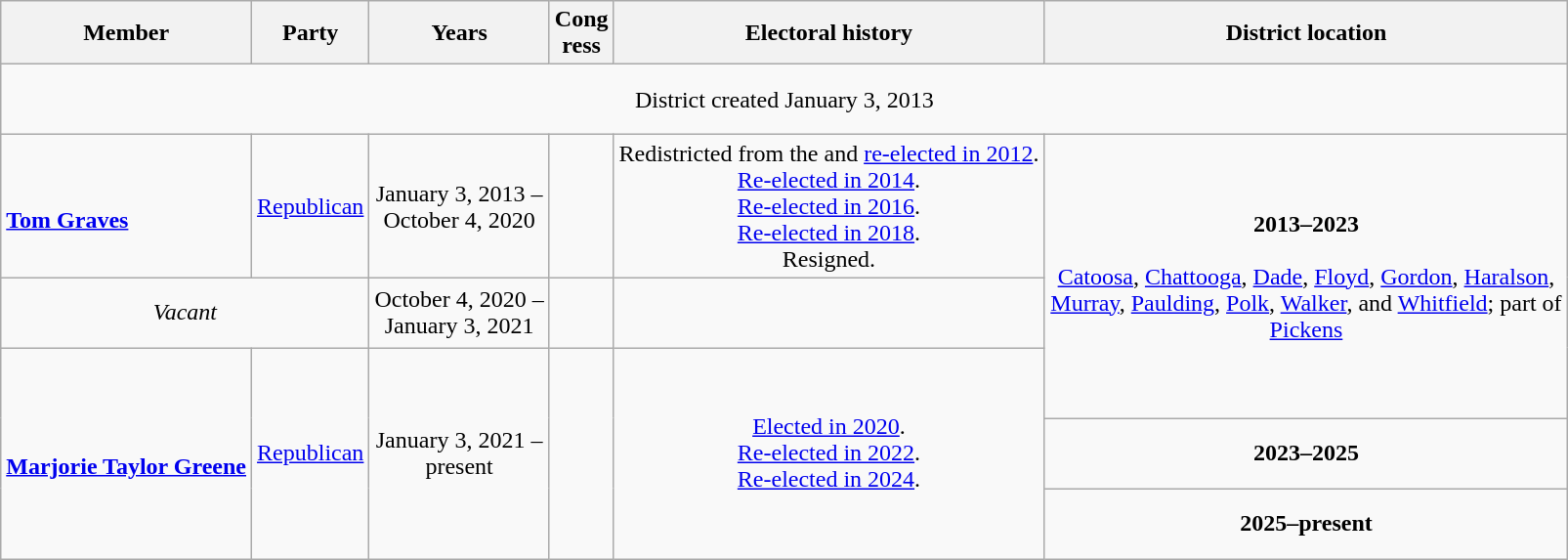<table class=wikitable style="text-align:center">
<tr>
<th>Member<br></th>
<th>Party</th>
<th>Years</th>
<th>Cong<br>ress</th>
<th>Electoral history</th>
<th width=350>District location</th>
</tr>
<tr style="height:3em">
<td colspan=6>District created January 3, 2013</td>
</tr>
<tr style="height:3em">
<td align=left><br><strong><a href='#'>Tom Graves</a></strong><br></td>
<td><a href='#'>Republican</a></td>
<td nowrap>January 3, 2013 –<br>October 4, 2020</td>
<td></td>
<td>Redistricted from the  and <a href='#'>re-elected in 2012</a>.<br><a href='#'>Re-elected in 2014</a>.<br><a href='#'>Re-elected in 2016</a>.<br><a href='#'>Re-elected in 2018</a>.<br>Resigned.</td>
<td rowspan=3><strong>2013–2023</strong><br><br><a href='#'>Catoosa</a>, <a href='#'>Chattooga</a>, <a href='#'>Dade</a>, <a href='#'>Floyd</a>, <a href='#'>Gordon</a>, <a href='#'>Haralson</a>, <a href='#'>Murray</a>, <a href='#'>Paulding</a>, <a href='#'>Polk</a>, <a href='#'>Walker</a>, and <a href='#'>Whitfield</a>; part of <a href='#'>Pickens</a></td>
</tr>
<tr style="height:3em">
<td colspan=2><em>Vacant</em></td>
<td nowrap>October 4, 2020 –<br>January 3, 2021</td>
<td></td>
<td></td>
</tr>
<tr style="height:3em">
<td rowspan=3 align=left><br><strong><a href='#'>Marjorie Taylor Greene</a></strong> <br></td>
<td rowspan=3 ><a href='#'>Republican</a></td>
<td rowspan=3 nowrap>January 3, 2021 –<br>present</td>
<td rowspan=3></td>
<td rowspan=3><a href='#'>Elected in 2020</a>.<br><a href='#'>Re-elected in 2022</a>. <br><a href='#'>Re-elected in 2024</a>.</td>
</tr>
<tr style="height:3em">
<td><strong>2023–2025</strong><br></td>
</tr>
<tr style="height:3em">
<td><strong>2025–present</strong><br></td>
</tr>
</table>
